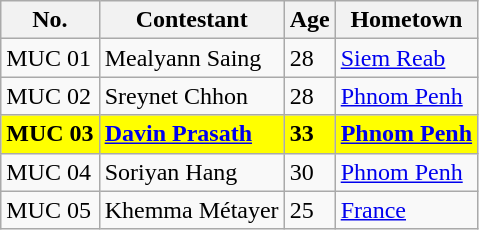<table class="wikitable sortable">
<tr>
<th>No.</th>
<th>Contestant</th>
<th>Age</th>
<th>Hometown</th>
</tr>
<tr>
<td>MUC 01</td>
<td>Mealyann Saing</td>
<td>28</td>
<td><a href='#'>Siem Reab</a></td>
</tr>
<tr>
<td>MUC 02</td>
<td>Sreynet Chhon</td>
<td>28</td>
<td><a href='#'>Phnom Penh</a></td>
</tr>
<tr style="background-color: yellow;">
<td><strong>MUC 03</strong></td>
<td><strong><a href='#'>Davin Prasath</a></strong></td>
<td><strong>33</strong></td>
<td><strong><a href='#'>Phnom Penh</a></strong></td>
</tr>
<tr>
<td>MUC 04</td>
<td>Soriyan Hang</td>
<td>30</td>
<td><a href='#'>Phnom Penh</a></td>
</tr>
<tr>
<td>MUC 05</td>
<td>Khemma Métayer</td>
<td>25</td>
<td><a href='#'>France</a></td>
</tr>
</table>
